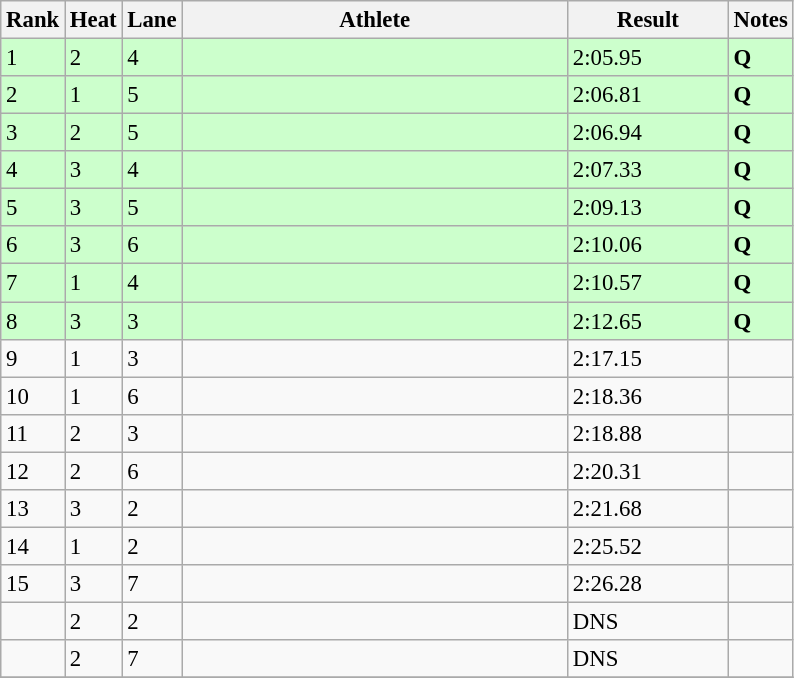<table class="wikitable" style="font-size:95%" style="width:35em;" style="text-align:center">
<tr>
<th>Rank</th>
<th>Heat</th>
<th>Lane</th>
<th width=250>Athlete</th>
<th width=100>Result</th>
<th>Notes</th>
</tr>
<tr bgcolor=ccffcc>
<td>1</td>
<td>2</td>
<td>4</td>
<td align=left></td>
<td>2:05.95</td>
<td><strong>Q</strong></td>
</tr>
<tr bgcolor=ccffcc>
<td>2</td>
<td>1</td>
<td>5</td>
<td align=left></td>
<td>2:06.81</td>
<td><strong>Q</strong></td>
</tr>
<tr bgcolor=ccffcc>
<td>3</td>
<td>2</td>
<td>5</td>
<td align=left></td>
<td>2:06.94</td>
<td><strong>Q</strong></td>
</tr>
<tr bgcolor=ccffcc>
<td>4</td>
<td>3</td>
<td>4</td>
<td align=left></td>
<td>2:07.33</td>
<td><strong>Q</strong></td>
</tr>
<tr bgcolor=ccffcc>
<td>5</td>
<td>3</td>
<td>5</td>
<td align=left></td>
<td>2:09.13</td>
<td><strong>Q</strong></td>
</tr>
<tr bgcolor=ccffcc>
<td>6</td>
<td>3</td>
<td>6</td>
<td align=left></td>
<td>2:10.06</td>
<td><strong>Q</strong></td>
</tr>
<tr bgcolor=ccffcc>
<td>7</td>
<td>1</td>
<td>4</td>
<td align=left></td>
<td>2:10.57</td>
<td><strong>Q</strong></td>
</tr>
<tr bgcolor=ccffcc>
<td>8</td>
<td>3</td>
<td>3</td>
<td align=left></td>
<td>2:12.65</td>
<td><strong>Q</strong></td>
</tr>
<tr>
<td>9</td>
<td>1</td>
<td>3</td>
<td align=left></td>
<td>2:17.15</td>
<td></td>
</tr>
<tr>
<td>10</td>
<td>1</td>
<td>6</td>
<td align=left></td>
<td>2:18.36</td>
<td></td>
</tr>
<tr>
<td>11</td>
<td>2</td>
<td>3</td>
<td align=left></td>
<td>2:18.88</td>
<td></td>
</tr>
<tr>
<td>12</td>
<td>2</td>
<td>6</td>
<td align=left></td>
<td>2:20.31</td>
<td></td>
</tr>
<tr>
<td>13</td>
<td>3</td>
<td>2</td>
<td align=left></td>
<td>2:21.68</td>
<td></td>
</tr>
<tr>
<td>14</td>
<td>1</td>
<td>2</td>
<td align=left></td>
<td>2:25.52</td>
<td></td>
</tr>
<tr>
<td>15</td>
<td>3</td>
<td>7</td>
<td align=left></td>
<td>2:26.28</td>
<td></td>
</tr>
<tr>
<td></td>
<td>2</td>
<td>2</td>
<td align=left></td>
<td>DNS</td>
<td></td>
</tr>
<tr>
<td></td>
<td>2</td>
<td>7</td>
<td align=left></td>
<td>DNS</td>
<td></td>
</tr>
<tr>
</tr>
</table>
